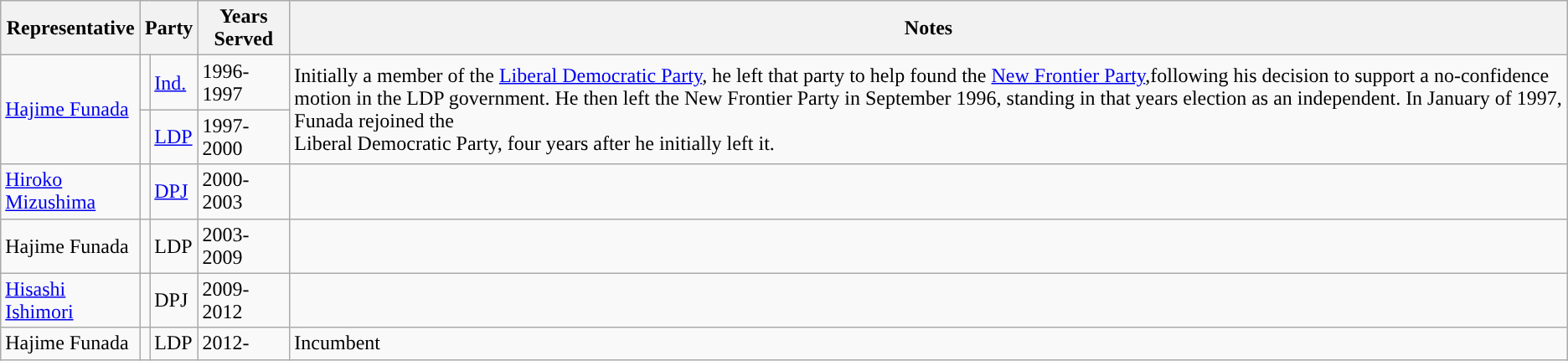<table class="wikitable">
<tr>
<th>Representative</th>
<th colspan="2">Party</th>
<th>Years Served</th>
<th>Notes</th>
</tr>
<tr>
<td rowspan="2"><a href='#'>Hajime Funada</a></td>
<td></td>
<td><a href='#'>Ind.</a></td>
<td>1996-1997</td>
<td rowspan="2">Initially a member of the <a href='#'>Liberal Democratic Party</a>, he left that party to help found the <a href='#'>New Frontier Party</a>,following his decision to support a no-confidence motion in the LDP government. He then left the New Frontier Party in September 1996, standing in that years election as an independent. In January of 1997, Funada rejoined the<br>Liberal Democratic Party, four years after he initially left it.</td>
</tr>
<tr>
<td></td>
<td><a href='#'>LDP</a></td>
<td>1997-2000</td>
</tr>
<tr>
<td><a href='#'>Hiroko</a><br><a href='#'>Mizushima</a></td>
<td></td>
<td><a href='#'>DPJ</a></td>
<td>2000-2003</td>
<td></td>
</tr>
<tr>
<td>Hajime Funada</td>
<td></td>
<td>LDP</td>
<td>2003-2009</td>
<td></td>
</tr>
<tr>
<td><a href='#'>Hisashi Ishimori</a></td>
<td></td>
<td>DPJ</td>
<td>2009-2012</td>
<td></td>
</tr>
<tr>
<td>Hajime Funada</td>
<td></td>
<td>LDP</td>
<td>2012-</td>
<td>Incumbent</td>
</tr>
</table>
